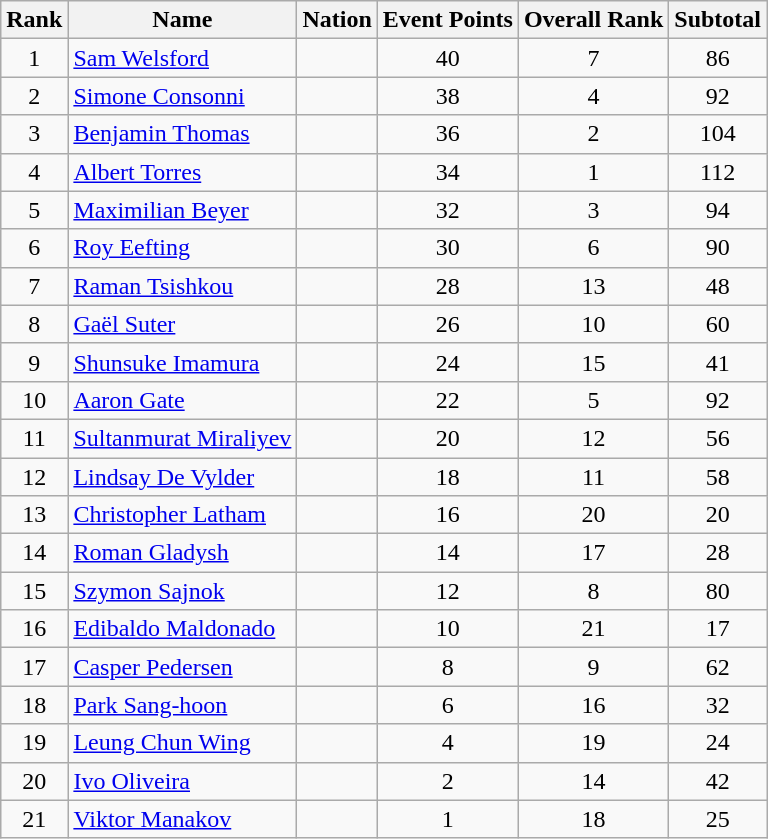<table class="wikitable sortable" style="text-align:center">
<tr>
<th>Rank</th>
<th>Name</th>
<th>Nation</th>
<th>Event Points</th>
<th>Overall Rank</th>
<th>Subtotal</th>
</tr>
<tr>
<td>1</td>
<td align=left><a href='#'>Sam Welsford</a></td>
<td align=left></td>
<td>40</td>
<td>7</td>
<td>86</td>
</tr>
<tr>
<td>2</td>
<td align=left><a href='#'>Simone Consonni</a></td>
<td align=left></td>
<td>38</td>
<td>4</td>
<td>92</td>
</tr>
<tr>
<td>3</td>
<td align=left><a href='#'>Benjamin Thomas</a></td>
<td align=left></td>
<td>36</td>
<td>2</td>
<td>104</td>
</tr>
<tr>
<td>4</td>
<td align=left><a href='#'>Albert Torres</a></td>
<td align=left></td>
<td>34</td>
<td>1</td>
<td>112</td>
</tr>
<tr>
<td>5</td>
<td align=left><a href='#'>Maximilian Beyer</a></td>
<td align=left></td>
<td>32</td>
<td>3</td>
<td>94</td>
</tr>
<tr>
<td>6</td>
<td align=left><a href='#'>Roy Eefting</a></td>
<td align=left></td>
<td>30</td>
<td>6</td>
<td>90</td>
</tr>
<tr>
<td>7</td>
<td align=left><a href='#'>Raman Tsishkou</a></td>
<td align=left></td>
<td>28</td>
<td>13</td>
<td>48</td>
</tr>
<tr>
<td>8</td>
<td align=left><a href='#'>Gaël Suter</a></td>
<td align=left></td>
<td>26</td>
<td>10</td>
<td>60</td>
</tr>
<tr>
<td>9</td>
<td align=left><a href='#'>Shunsuke Imamura</a></td>
<td align=left></td>
<td>24</td>
<td>15</td>
<td>41</td>
</tr>
<tr>
<td>10</td>
<td align=left><a href='#'>Aaron Gate</a></td>
<td align=left></td>
<td>22</td>
<td>5</td>
<td>92</td>
</tr>
<tr>
<td>11</td>
<td align=left><a href='#'>Sultanmurat Miraliyev</a></td>
<td align=left></td>
<td>20</td>
<td>12</td>
<td>56</td>
</tr>
<tr>
<td>12</td>
<td align=left><a href='#'>Lindsay De Vylder</a></td>
<td align=left></td>
<td>18</td>
<td>11</td>
<td>58</td>
</tr>
<tr>
<td>13</td>
<td align=left><a href='#'>Christopher Latham</a></td>
<td align=left></td>
<td>16</td>
<td>20</td>
<td>20</td>
</tr>
<tr>
<td>14</td>
<td align=left><a href='#'>Roman Gladysh</a></td>
<td align=left></td>
<td>14</td>
<td>17</td>
<td>28</td>
</tr>
<tr>
<td>15</td>
<td align=left><a href='#'>Szymon Sajnok</a></td>
<td align=left></td>
<td>12</td>
<td>8</td>
<td>80</td>
</tr>
<tr>
<td>16</td>
<td align=left><a href='#'>Edibaldo Maldonado</a></td>
<td align=left></td>
<td>10</td>
<td>21</td>
<td>17</td>
</tr>
<tr>
<td>17</td>
<td align=left><a href='#'>Casper Pedersen</a></td>
<td align=left></td>
<td>8</td>
<td>9</td>
<td>62</td>
</tr>
<tr>
<td>18</td>
<td align=left><a href='#'>Park Sang-hoon</a></td>
<td align=left></td>
<td>6</td>
<td>16</td>
<td>32</td>
</tr>
<tr>
<td>19</td>
<td align=left><a href='#'>Leung Chun Wing</a></td>
<td align=left></td>
<td>4</td>
<td>19</td>
<td>24</td>
</tr>
<tr>
<td>20</td>
<td align=left><a href='#'>Ivo Oliveira</a></td>
<td align=left></td>
<td>2</td>
<td>14</td>
<td>42</td>
</tr>
<tr>
<td>21</td>
<td align=left><a href='#'>Viktor Manakov</a></td>
<td align=left></td>
<td>1</td>
<td>18</td>
<td>25</td>
</tr>
</table>
